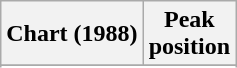<table class="wikitable sortable plainrowheaders">
<tr>
<th scope="col">Chart (1988)</th>
<th scope="col">Peak<br>position</th>
</tr>
<tr>
</tr>
<tr>
</tr>
<tr>
</tr>
</table>
